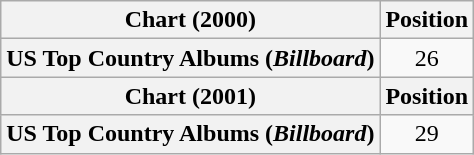<table class="wikitable plainrowheaders" style="text-align:center">
<tr>
<th scope="col">Chart (2000)</th>
<th scope="col">Position</th>
</tr>
<tr>
<th scope="row">US Top Country Albums (<em>Billboard</em>)</th>
<td>26</td>
</tr>
<tr>
<th scope="col">Chart (2001)</th>
<th scope="col">Position</th>
</tr>
<tr>
<th scope="row">US Top Country Albums (<em>Billboard</em>)</th>
<td>29</td>
</tr>
</table>
